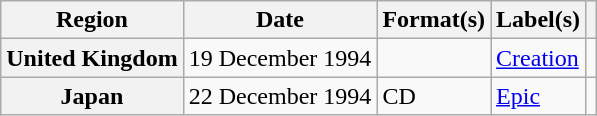<table class="wikitable plainrowheaders">
<tr>
<th scope="col">Region</th>
<th scope="col">Date</th>
<th scope="col">Format(s)</th>
<th scope="col">Label(s)</th>
<th scope="col"></th>
</tr>
<tr>
<th scope="row">United Kingdom</th>
<td>19 December 1994</td>
<td></td>
<td><a href='#'>Creation</a></td>
<td align="center"></td>
</tr>
<tr>
<th scope="row">Japan</th>
<td>22 December 1994</td>
<td>CD</td>
<td><a href='#'>Epic</a></td>
<td align="center"></td>
</tr>
</table>
